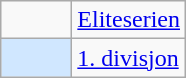<table class="wikitable">
<tr>
<td width=40px></td>
<td><a href='#'>Eliteserien</a></td>
</tr>
<tr>
<th scope=row width=40px style="background-color: #D0E7FF"></th>
<td><a href='#'>1. divisjon</a></td>
</tr>
</table>
